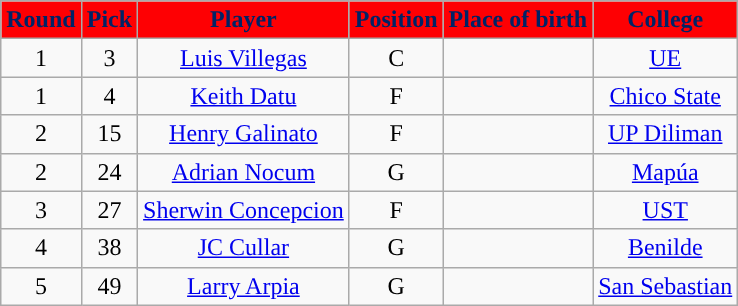<table class="wikitable sortable sortable" style="text-align:center">
<tr>
<th style="background:#FE0003; color:#002366; ">Round</th>
<th style="background:#FE0003; color:#002366; ">Pick</th>
<th style="background:#FE0003; color:#002366; ">Player</th>
<th style="background:#FE0003; color:#002366; ">Position</th>
<th style="background:#FE0003; color:#002366; ">Place of birth</th>
<th style="background:#FE0003; color:#002366; ">College</th>
</tr>
<tr>
<td>1</td>
<td>3</td>
<td><a href='#'>Luis Villegas</a></td>
<td>C</td>
<td></td>
<td><a href='#'>UE</a></td>
</tr>
<tr>
<td>1</td>
<td>4</td>
<td><a href='#'>Keith Datu</a></td>
<td>F</td>
<td></td>
<td><a href='#'>Chico State</a></td>
</tr>
<tr>
<td>2</td>
<td>15</td>
<td><a href='#'>Henry Galinato</a></td>
<td>F</td>
<td></td>
<td><a href='#'>UP Diliman</a></td>
</tr>
<tr>
<td>2</td>
<td>24</td>
<td><a href='#'>Adrian Nocum</a></td>
<td>G</td>
<td></td>
<td><a href='#'>Mapúa</a></td>
</tr>
<tr>
<td>3</td>
<td>27</td>
<td><a href='#'>Sherwin Concepcion</a></td>
<td>F</td>
<td></td>
<td><a href='#'>UST</a></td>
</tr>
<tr>
<td>4</td>
<td>38</td>
<td><a href='#'>JC Cullar</a></td>
<td>G</td>
<td></td>
<td><a href='#'>Benilde</a></td>
</tr>
<tr>
<td>5</td>
<td>49</td>
<td><a href='#'>Larry Arpia</a></td>
<td>G</td>
<td></td>
<td><a href='#'>San Sebastian</a></td>
</tr>
</table>
